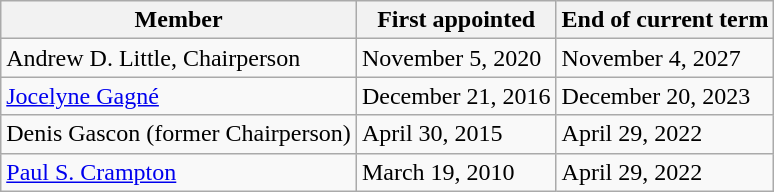<table class="wikitable">
<tr>
<th>Member</th>
<th>First appointed</th>
<th>End of current term</th>
</tr>
<tr>
<td>Andrew D. Little, Chairperson</td>
<td>November 5, 2020</td>
<td>November 4, 2027</td>
</tr>
<tr>
<td><a href='#'>Jocelyne Gagné</a></td>
<td>December 21, 2016</td>
<td>December 20, 2023</td>
</tr>
<tr>
<td>Denis Gascon (former Chairperson)</td>
<td>April 30, 2015</td>
<td>April 29, 2022</td>
</tr>
<tr>
<td><a href='#'>Paul S. Crampton</a></td>
<td>March 19, 2010</td>
<td>April 29, 2022</td>
</tr>
</table>
